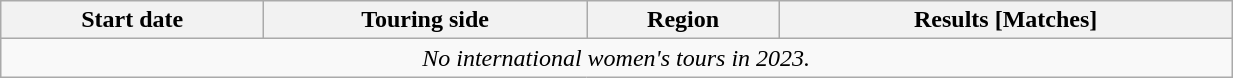<table class="wikitable unsortable" style="white-space:nowrap" width=65%>
<tr>
<th style="text-align:center;">Start date</th>
<th style="text-align:center;">Touring side</th>
<th style="text-align:center;">Region</th>
<th style="text-align:center;">Results [Matches]</th>
</tr>
<tr>
<td colspan=4 style="text-align:center;"><em>No international women's tours in 2023.</em></td>
</tr>
</table>
